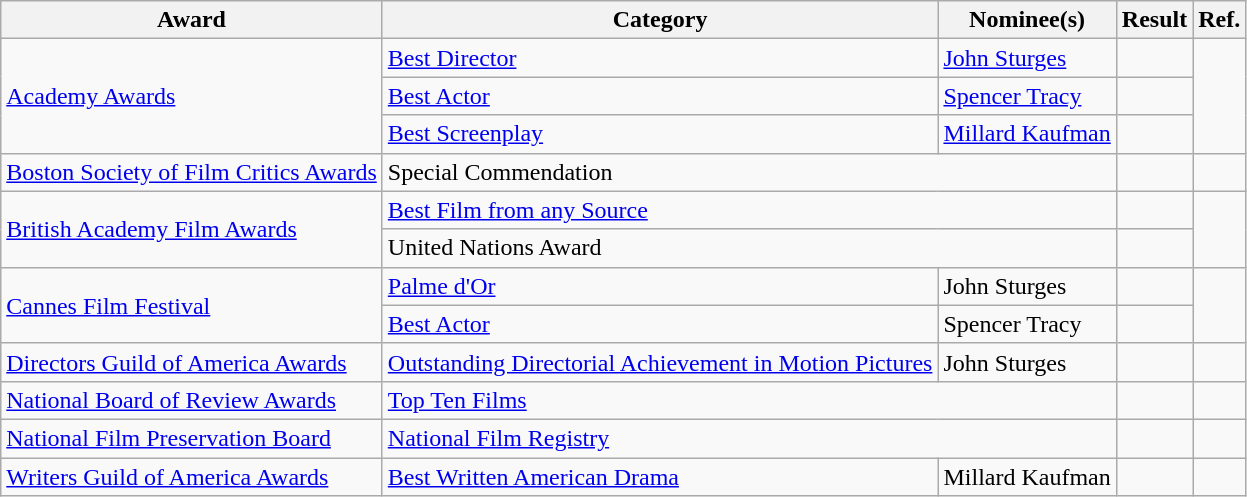<table class="wikitable plainrowheaders">
<tr>
<th>Award</th>
<th>Category</th>
<th>Nominee(s)</th>
<th>Result</th>
<th>Ref.</th>
</tr>
<tr>
<td rowspan="3"><a href='#'>Academy Awards</a></td>
<td><a href='#'>Best Director</a></td>
<td><a href='#'>John Sturges</a></td>
<td></td>
<td align="center" rowspan="3"></td>
</tr>
<tr>
<td><a href='#'>Best Actor</a></td>
<td><a href='#'>Spencer Tracy</a></td>
<td></td>
</tr>
<tr>
<td><a href='#'>Best Screenplay</a></td>
<td><a href='#'>Millard Kaufman</a></td>
<td></td>
</tr>
<tr>
<td><a href='#'>Boston Society of Film Critics Awards</a></td>
<td colspan="2">Special Commendation</td>
<td></td>
<td align="center"></td>
</tr>
<tr>
<td rowspan="2"><a href='#'>British Academy Film Awards</a></td>
<td colspan="2"><a href='#'>Best Film from any Source</a></td>
<td></td>
<td align="center" rowspan="2"></td>
</tr>
<tr>
<td colspan="2">United Nations Award</td>
<td></td>
</tr>
<tr>
<td rowspan="2"><a href='#'>Cannes Film Festival</a></td>
<td><a href='#'>Palme d'Or</a></td>
<td>John Sturges</td>
<td></td>
<td align="center" rowspan="2"> <br> </td>
</tr>
<tr>
<td><a href='#'>Best Actor</a></td>
<td>Spencer Tracy</td>
<td></td>
</tr>
<tr>
<td><a href='#'>Directors Guild of America Awards</a></td>
<td><a href='#'>Outstanding Directorial Achievement in Motion Pictures</a></td>
<td>John Sturges</td>
<td></td>
<td align="center"></td>
</tr>
<tr>
<td><a href='#'>National Board of Review Awards</a></td>
<td colspan="2"><a href='#'>Top Ten Films</a></td>
<td></td>
<td align="center"></td>
</tr>
<tr>
<td><a href='#'>National Film Preservation Board</a></td>
<td colspan="2"><a href='#'>National Film Registry</a></td>
<td></td>
<td align="center"></td>
</tr>
<tr>
<td><a href='#'>Writers Guild of America Awards</a></td>
<td><a href='#'>Best Written American Drama</a></td>
<td>Millard Kaufman</td>
<td></td>
<td align="center"></td>
</tr>
</table>
